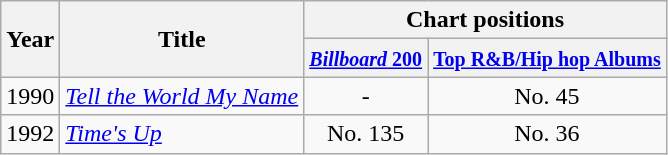<table class="wikitable">
<tr>
<th rowspan="2">Year</th>
<th rowspan="2">Title</th>
<th colspan="3">Chart positions</th>
</tr>
<tr>
<th><small><a href='#'><em>Billboard</em> 200</a></small></th>
<th><small><a href='#'>Top R&B/Hip hop Albums</a></small></th>
</tr>
<tr>
<td>1990</td>
<td><em><a href='#'>Tell the World My Name</a></em></td>
<td align="center">-</td>
<td align="center">No. 45</td>
</tr>
<tr>
<td>1992</td>
<td><em><a href='#'>Time's Up</a></em></td>
<td align="center">No. 135</td>
<td align="center">No. 36</td>
</tr>
</table>
